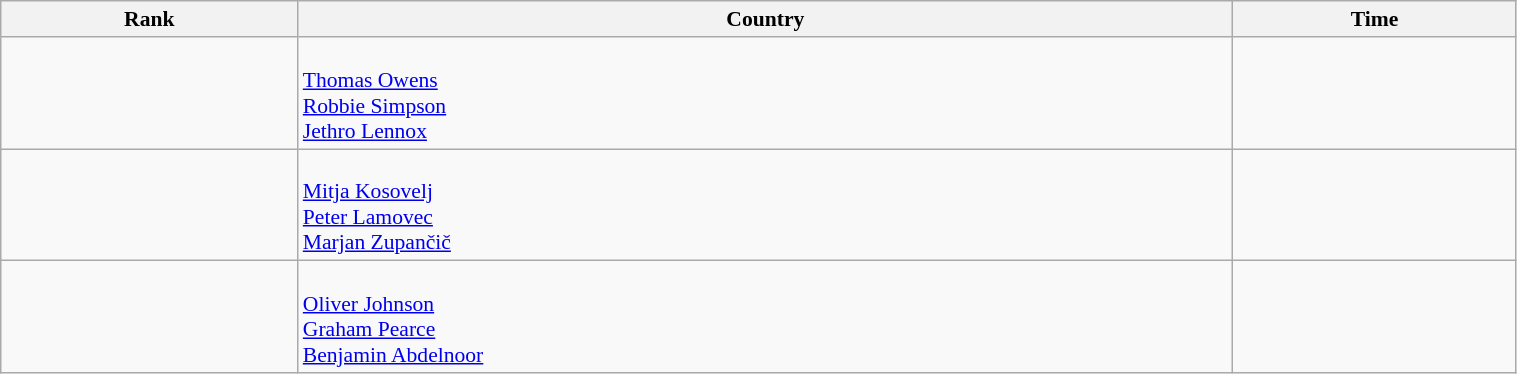<table class="wikitable" width=80% style="font-size:90%; text-align:left;">
<tr>
<th>Rank</th>
<th>Country</th>
<th>Time</th>
</tr>
<tr>
<td align="center"></td>
<td><br><a href='#'>Thomas Owens</a><br><a href='#'>Robbie Simpson</a><br><a href='#'>Jethro Lennox</a></td>
<td></td>
</tr>
<tr>
<td align="center"></td>
<td><br><a href='#'>Mitja Kosovelj</a><br><a href='#'>Peter Lamovec</a><br><a href='#'>Marjan Zupančič</a></td>
<td></td>
</tr>
<tr>
<td align="center"></td>
<td><br><a href='#'>Oliver Johnson</a><br><a href='#'>Graham Pearce</a><br><a href='#'>Benjamin Abdelnoor</a></td>
<td></td>
</tr>
</table>
